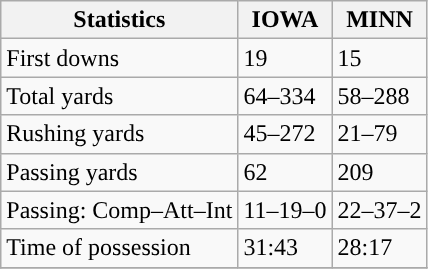<table class="wikitable" style="float: left;">
<tr>
<th>Statistics</th>
<th>IOWA</th>
<th>MINN</th>
</tr>
<tr>
<td>First downs</td>
<td>19</td>
<td>15</td>
</tr>
<tr>
<td>Total yards</td>
<td>64–334</td>
<td>58–288</td>
</tr>
<tr>
<td>Rushing yards</td>
<td>45–272</td>
<td>21–79</td>
</tr>
<tr>
<td>Passing yards</td>
<td>62</td>
<td>209</td>
</tr>
<tr>
<td>Passing: Comp–Att–Int</td>
<td>11–19–0</td>
<td>22–37–2</td>
</tr>
<tr>
<td>Time of possession</td>
<td>31:43</td>
<td>28:17</td>
</tr>
<tr>
</tr>
</table>
